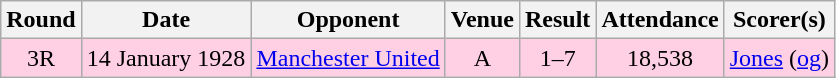<table style="text-align:center;" class="wikitable sortable">
<tr>
<th>Round</th>
<th>Date</th>
<th>Opponent</th>
<th>Venue</th>
<th>Result</th>
<th>Attendance</th>
<th>Scorer(s)</th>
</tr>
<tr style="background:#ffd0e3;">
<td>3R</td>
<td>14 January 1928</td>
<td><a href='#'>Manchester United</a></td>
<td>A</td>
<td>1–7</td>
<td>18,538</td>
<td><a href='#'>Jones</a> (<a href='#'>og</a>)</td>
</tr>
</table>
